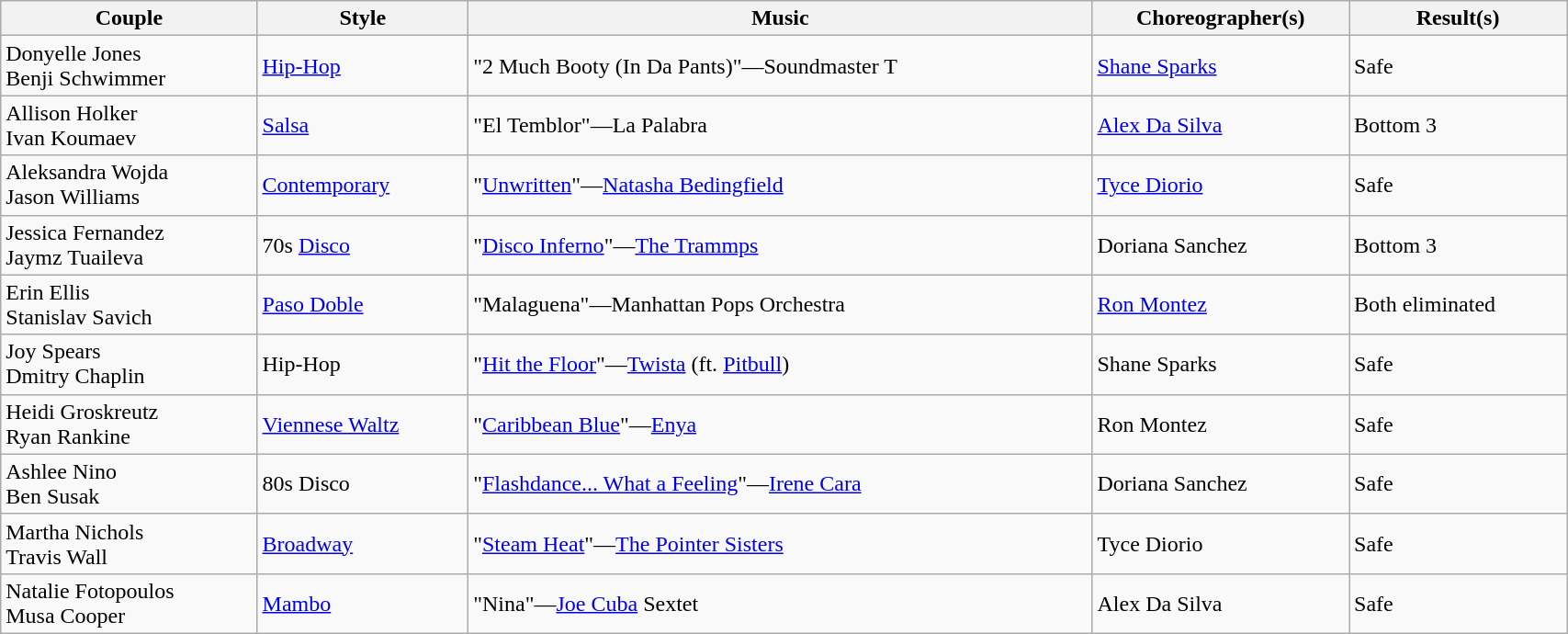<table class="wikitable" style="width:90%;">
<tr>
<th>Couple</th>
<th>Style</th>
<th>Music</th>
<th>Choreographer(s)</th>
<th>Result(s)</th>
</tr>
<tr>
<td>Donyelle Jones <br> Benji Schwimmer</td>
<td><a href='#'>Hip-Hop</a></td>
<td>"2 Much Booty (In Da Pants)"—Soundmaster T</td>
<td><a href='#'>Shane Sparks</a></td>
<td>Safe</td>
</tr>
<tr>
<td>Allison Holker <br> Ivan Koumaev</td>
<td><a href='#'>Salsa</a></td>
<td>"El Temblor"—La Palabra</td>
<td><a href='#'>Alex Da Silva</a></td>
<td>Bottom 3</td>
</tr>
<tr>
<td>Aleksandra Wojda <br> Jason Williams</td>
<td><a href='#'>Contemporary</a></td>
<td>"<a href='#'>Unwritten</a>"—<a href='#'>Natasha Bedingfield</a></td>
<td><a href='#'>Tyce Diorio</a></td>
<td>Safe</td>
</tr>
<tr>
<td>Jessica Fernandez <br> Jaymz Tuaileva</td>
<td>70s <a href='#'>Disco</a></td>
<td>"<a href='#'>Disco Inferno</a>"—<a href='#'>The Trammps</a></td>
<td>Doriana Sanchez</td>
<td>Bottom 3</td>
</tr>
<tr>
<td>Erin Ellis <br> Stanislav Savich</td>
<td><a href='#'>Paso Doble</a></td>
<td>"Malaguena"—Manhattan Pops Orchestra</td>
<td><a href='#'>Ron Montez</a></td>
<td>Both eliminated</td>
</tr>
<tr>
<td>Joy Spears <br> Dmitry Chaplin</td>
<td>Hip-Hop</td>
<td>"<a href='#'>Hit the Floor</a>"—<a href='#'>Twista</a> (ft. <a href='#'>Pitbull</a>)</td>
<td>Shane Sparks</td>
<td>Safe</td>
</tr>
<tr>
<td>Heidi Groskreutz <br> Ryan Rankine</td>
<td><a href='#'>Viennese Waltz</a></td>
<td>"<a href='#'>Caribbean Blue</a>"—<a href='#'>Enya</a></td>
<td>Ron Montez</td>
<td>Safe</td>
</tr>
<tr>
<td>Ashlee Nino <br> Ben Susak</td>
<td>80s Disco</td>
<td>"<a href='#'>Flashdance... What a Feeling</a>"—<a href='#'>Irene Cara</a></td>
<td>Doriana Sanchez</td>
<td>Safe</td>
</tr>
<tr>
<td>Martha Nichols <br> Travis Wall</td>
<td><a href='#'>Broadway</a></td>
<td>"<a href='#'>Steam Heat</a>"—<a href='#'>The Pointer Sisters</a></td>
<td>Tyce Diorio</td>
<td>Safe</td>
</tr>
<tr>
<td>Natalie Fotopoulos <br> Musa Cooper</td>
<td><a href='#'>Mambo</a></td>
<td>"Nina"—<a href='#'>Joe Cuba</a> Sextet</td>
<td>Alex Da Silva</td>
<td>Safe</td>
</tr>
</table>
